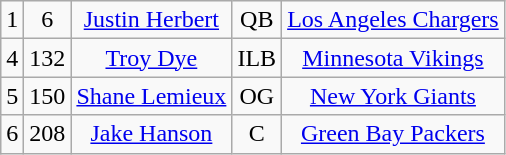<table class="wikitable" style="text-align:center">
<tr>
<td>1</td>
<td>6</td>
<td><a href='#'>Justin Herbert</a></td>
<td>QB</td>
<td><a href='#'>Los Angeles Chargers</a></td>
</tr>
<tr>
<td>4</td>
<td>132</td>
<td><a href='#'>Troy Dye</a></td>
<td>ILB</td>
<td><a href='#'>Minnesota Vikings</a></td>
</tr>
<tr>
<td>5</td>
<td>150</td>
<td><a href='#'>Shane Lemieux</a></td>
<td>OG</td>
<td><a href='#'>New York Giants</a></td>
</tr>
<tr>
<td>6</td>
<td>208</td>
<td><a href='#'>Jake Hanson</a></td>
<td>C</td>
<td><a href='#'>Green Bay Packers</a></td>
</tr>
</table>
